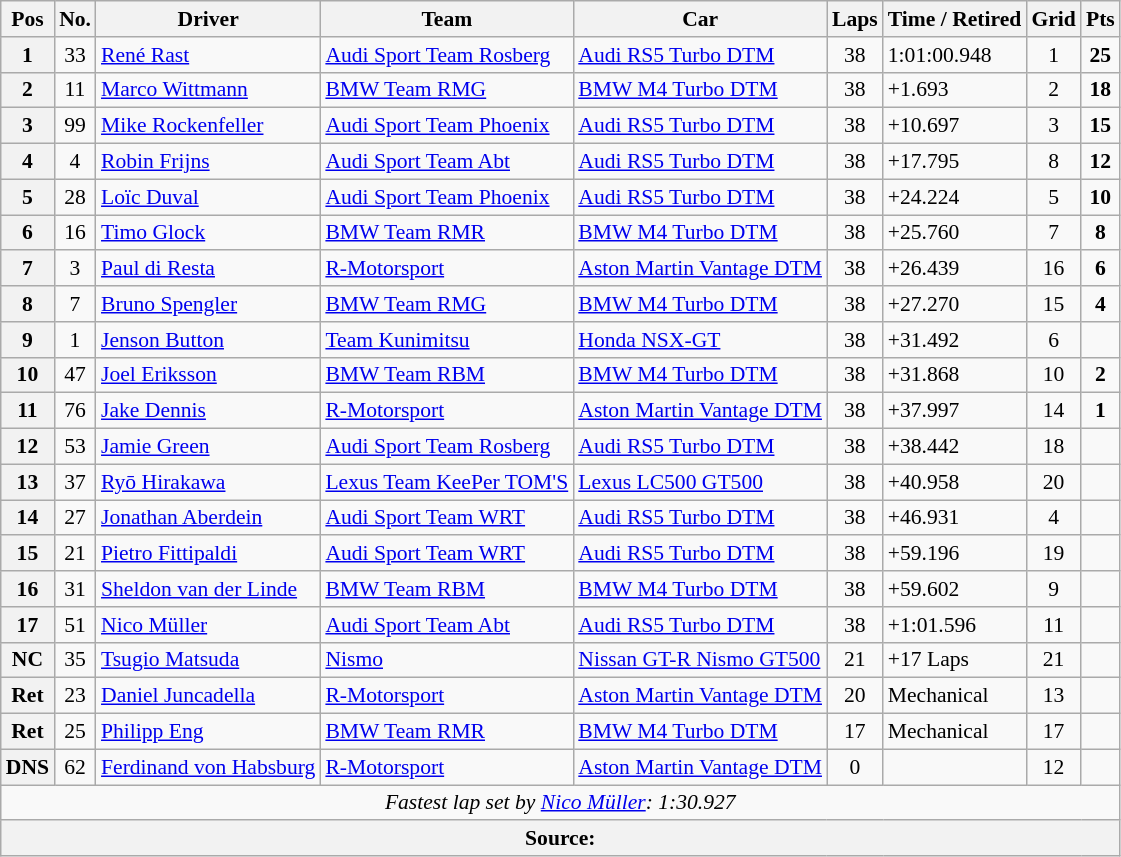<table class="wikitable" style="font-size:90%;">
<tr>
<th>Pos</th>
<th>No.</th>
<th>Driver</th>
<th>Team</th>
<th>Car</th>
<th>Laps</th>
<th>Time / Retired</th>
<th>Grid</th>
<th>Pts</th>
</tr>
<tr>
<th>1</th>
<td align="center">33</td>
<td> <a href='#'>René Rast</a></td>
<td><a href='#'>Audi Sport Team Rosberg</a></td>
<td><a href='#'>Audi RS5 Turbo DTM</a></td>
<td align="center">38</td>
<td>1:01:00.948</td>
<td align="center">1</td>
<td align="center"><strong>25</strong></td>
</tr>
<tr>
<th>2</th>
<td align="center">11</td>
<td> <a href='#'>Marco Wittmann</a></td>
<td><a href='#'>BMW Team RMG</a></td>
<td><a href='#'>BMW M4 Turbo DTM</a></td>
<td align="center">38</td>
<td>+1.693</td>
<td align="center">2</td>
<td align="center"><strong>18</strong></td>
</tr>
<tr>
<th>3</th>
<td align="center">99</td>
<td> <a href='#'>Mike Rockenfeller</a></td>
<td><a href='#'>Audi Sport Team Phoenix</a></td>
<td><a href='#'>Audi RS5 Turbo DTM</a></td>
<td align="center">38</td>
<td>+10.697</td>
<td align="center">3</td>
<td align="center"><strong>15</strong></td>
</tr>
<tr>
<th>4</th>
<td align="center">4</td>
<td> <a href='#'>Robin Frijns</a></td>
<td><a href='#'>Audi Sport Team Abt</a></td>
<td><a href='#'>Audi RS5 Turbo DTM</a></td>
<td align="center">38</td>
<td>+17.795</td>
<td align="center">8</td>
<td align="center"><strong>12</strong></td>
</tr>
<tr>
<th>5</th>
<td align="center">28</td>
<td> <a href='#'>Loïc Duval</a></td>
<td><a href='#'>Audi Sport Team Phoenix</a></td>
<td><a href='#'>Audi RS5 Turbo DTM</a></td>
<td align="center">38</td>
<td>+24.224</td>
<td align="center">5</td>
<td align="center"><strong>10</strong></td>
</tr>
<tr>
<th>6</th>
<td align="center">16</td>
<td> <a href='#'>Timo Glock</a></td>
<td><a href='#'>BMW Team RMR</a></td>
<td><a href='#'>BMW M4 Turbo DTM</a></td>
<td align="center">38</td>
<td>+25.760</td>
<td align="center">7</td>
<td align="center"><strong>8</strong></td>
</tr>
<tr>
<th>7</th>
<td align="center">3</td>
<td> <a href='#'>Paul di Resta</a></td>
<td><a href='#'>R-Motorsport</a></td>
<td><a href='#'>Aston Martin Vantage DTM</a></td>
<td align="center">38</td>
<td>+26.439</td>
<td align="center">16</td>
<td align="center"><strong>6</strong></td>
</tr>
<tr>
<th>8</th>
<td align="center">7</td>
<td> <a href='#'>Bruno Spengler</a></td>
<td><a href='#'>BMW Team RMG</a></td>
<td><a href='#'>BMW M4 Turbo DTM</a></td>
<td align="center">38</td>
<td>+27.270</td>
<td align="center">15</td>
<td align="center"><strong>4</strong></td>
</tr>
<tr>
<th>9</th>
<td align="center">1</td>
<td> <a href='#'>Jenson Button</a></td>
<td><a href='#'>Team Kunimitsu</a></td>
<td><a href='#'>Honda NSX-GT</a></td>
<td align="center">38</td>
<td>+31.492</td>
<td align="center">6</td>
<td align="center"></td>
</tr>
<tr>
<th>10</th>
<td align="center">47</td>
<td> <a href='#'>Joel Eriksson</a></td>
<td><a href='#'>BMW Team RBM</a></td>
<td><a href='#'>BMW M4 Turbo DTM</a></td>
<td align="center">38</td>
<td>+31.868</td>
<td align="center">10</td>
<td align="center"><strong>2</strong></td>
</tr>
<tr>
<th>11</th>
<td align="center">76</td>
<td> <a href='#'>Jake Dennis</a></td>
<td><a href='#'>R-Motorsport</a></td>
<td><a href='#'>Aston Martin Vantage DTM</a></td>
<td align="center">38</td>
<td>+37.997</td>
<td align="center">14</td>
<td align="center"><strong>1</strong></td>
</tr>
<tr>
<th>12</th>
<td align="center">53</td>
<td> <a href='#'>Jamie Green</a></td>
<td><a href='#'>Audi Sport Team Rosberg</a></td>
<td><a href='#'>Audi RS5 Turbo DTM</a></td>
<td align="center">38</td>
<td>+38.442</td>
<td align="center">18</td>
<td align="center"></td>
</tr>
<tr>
<th>13</th>
<td align="center">37</td>
<td> <a href='#'>Ryō Hirakawa</a></td>
<td><a href='#'>Lexus Team KeePer TOM'S</a></td>
<td><a href='#'>Lexus LC500 GT500</a></td>
<td align="center">38</td>
<td>+40.958</td>
<td align="center">20</td>
<td align="center"></td>
</tr>
<tr>
<th>14</th>
<td align="center">27</td>
<td> <a href='#'>Jonathan Aberdein</a></td>
<td><a href='#'>Audi Sport Team WRT</a></td>
<td><a href='#'>Audi RS5 Turbo DTM</a></td>
<td align="center">38</td>
<td>+46.931</td>
<td align="center">4</td>
<td align="center"></td>
</tr>
<tr>
<th>15</th>
<td align="center">21</td>
<td> <a href='#'>Pietro Fittipaldi</a></td>
<td><a href='#'>Audi Sport Team WRT</a></td>
<td><a href='#'>Audi RS5 Turbo DTM</a></td>
<td align="center">38</td>
<td>+59.196</td>
<td align="center">19</td>
<td align="center"></td>
</tr>
<tr>
<th>16</th>
<td align="center">31</td>
<td> <a href='#'>Sheldon van der Linde</a></td>
<td><a href='#'>BMW Team RBM</a></td>
<td><a href='#'>BMW M4 Turbo DTM</a></td>
<td align="center">38</td>
<td>+59.602</td>
<td align="center">9</td>
<td align="center"></td>
</tr>
<tr>
<th>17</th>
<td align="center">51</td>
<td> <a href='#'>Nico Müller</a></td>
<td><a href='#'>Audi Sport Team Abt</a></td>
<td><a href='#'>Audi RS5 Turbo DTM</a></td>
<td align="center">38</td>
<td>+1:01.596</td>
<td align="center">11</td>
<td align="center"></td>
</tr>
<tr>
<th>NC</th>
<td align="center">35</td>
<td> <a href='#'>Tsugio Matsuda</a></td>
<td><a href='#'>Nismo</a></td>
<td><a href='#'>Nissan GT-R Nismo GT500</a></td>
<td align="center">21</td>
<td>+17 Laps</td>
<td align="center">21</td>
<td align="center"></td>
</tr>
<tr>
<th>Ret</th>
<td align="center">23</td>
<td> <a href='#'>Daniel Juncadella</a></td>
<td><a href='#'>R-Motorsport</a></td>
<td><a href='#'>Aston Martin Vantage DTM</a></td>
<td align="center">20</td>
<td>Mechanical</td>
<td align="center">13</td>
<td align="center"></td>
</tr>
<tr>
<th>Ret</th>
<td align="center">25</td>
<td> <a href='#'>Philipp Eng</a></td>
<td><a href='#'>BMW Team RMR</a></td>
<td><a href='#'>BMW M4 Turbo DTM</a></td>
<td align="center">17</td>
<td>Mechanical</td>
<td align="center">17</td>
<td align="center"></td>
</tr>
<tr>
<th>DNS</th>
<td align="center">62</td>
<td> <a href='#'>Ferdinand von Habsburg</a></td>
<td><a href='#'>R-Motorsport</a></td>
<td><a href='#'>Aston Martin Vantage DTM</a></td>
<td align="center">0</td>
<td></td>
<td align="center">12</td>
<td align="center"></td>
</tr>
<tr>
<td colspan=9 align=center><em>Fastest lap set by <a href='#'>Nico Müller</a>: 1:30.927</em></td>
</tr>
<tr>
<th colspan=9>Source:</th>
</tr>
</table>
